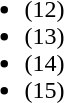<table>
<tr>
<td valign="top" width=20%><br><ul><li> (12)</li><li> (13)</li><li> (14)</li><li> (15)</li></ul></td>
</tr>
</table>
